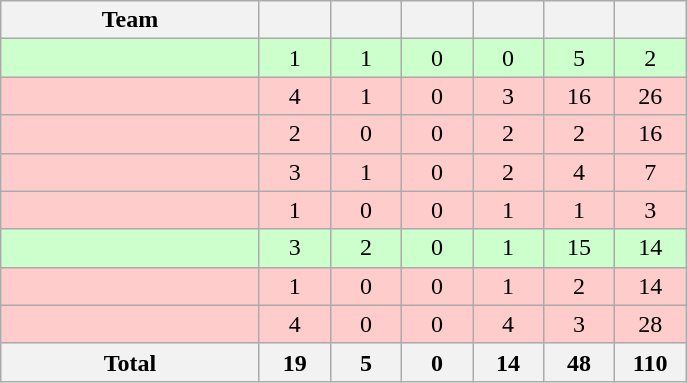<table class="wikitable" style="text-align:center;">
<tr>
<th width=165>Team</th>
<th width=40></th>
<th width=40></th>
<th width=40></th>
<th width=40></th>
<th width=40></th>
<th width=40></th>
</tr>
<tr bgcolor=#CCFFCC>
<td align=left></td>
<td>1</td>
<td>1</td>
<td>0</td>
<td>0</td>
<td>5</td>
<td>2</td>
</tr>
<tr bgcolor=#FFCCCC>
<td align=left></td>
<td>4</td>
<td>1</td>
<td>0</td>
<td>3</td>
<td>16</td>
<td>26</td>
</tr>
<tr bgcolor=#FFCCCC>
<td align=left></td>
<td>2</td>
<td>0</td>
<td>0</td>
<td>2</td>
<td>2</td>
<td>16</td>
</tr>
<tr bgcolor=#FFCCCC>
<td align=left></td>
<td>3</td>
<td>1</td>
<td>0</td>
<td>2</td>
<td>4</td>
<td>7</td>
</tr>
<tr bgcolor=#FFCCCC>
<td align=left></td>
<td>1</td>
<td>0</td>
<td>0</td>
<td>1</td>
<td>1</td>
<td>3</td>
</tr>
<tr bgcolor=#CCFFCC>
<td align=left></td>
<td>3</td>
<td>2</td>
<td>0</td>
<td>1</td>
<td>15</td>
<td>14</td>
</tr>
<tr bgcolor=#FFCCCC>
<td align=left></td>
<td>1</td>
<td>0</td>
<td>0</td>
<td>1</td>
<td>2</td>
<td>14</td>
</tr>
<tr bgcolor=#FFCCCC>
<td align=left></td>
<td>4</td>
<td>0</td>
<td>0</td>
<td>4</td>
<td>3</td>
<td>28</td>
</tr>
<tr>
<th>Total</th>
<th>19</th>
<th>5</th>
<th>0</th>
<th>14</th>
<th>48</th>
<th>110</th>
</tr>
</table>
